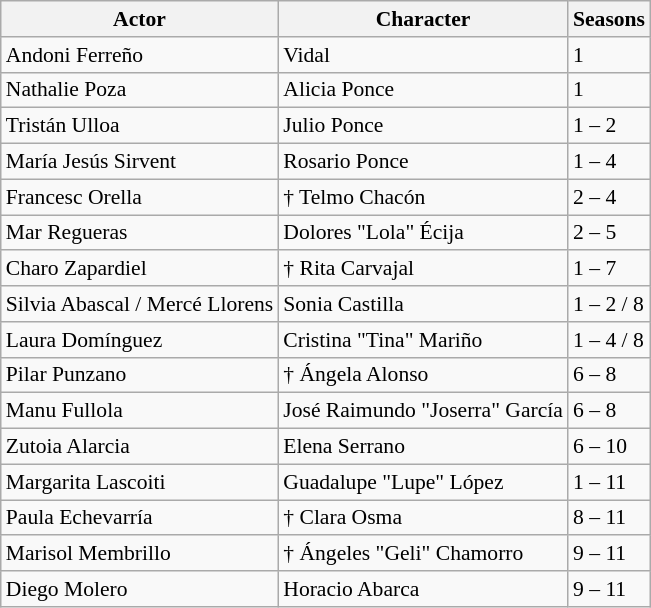<table class="wikitable" style="font-size:90%;">
<tr>
<th>Actor</th>
<th>Character</th>
<th>Seasons</th>
</tr>
<tr>
<td>Andoni Ferreño</td>
<td>Vidal</td>
<td>1</td>
</tr>
<tr>
<td>Nathalie Poza</td>
<td>Alicia Ponce</td>
<td>1</td>
</tr>
<tr>
<td>Tristán Ulloa</td>
<td>Julio Ponce</td>
<td>1 – 2</td>
</tr>
<tr>
<td>María Jesús Sirvent</td>
<td>Rosario Ponce</td>
<td>1 – 4</td>
</tr>
<tr>
<td>Francesc Orella</td>
<td>† Telmo Chacón</td>
<td>2 – 4</td>
</tr>
<tr>
<td>Mar Regueras</td>
<td>Dolores "Lola" Écija</td>
<td>2 – 5</td>
</tr>
<tr>
<td>Charo Zapardiel</td>
<td>† Rita Carvajal</td>
<td>1 – 7</td>
</tr>
<tr>
<td>Silvia Abascal / Mercé Llorens</td>
<td>Sonia Castilla</td>
<td>1 – 2 / 8</td>
</tr>
<tr>
<td>Laura Domínguez</td>
<td>Cristina "Tina" Mariño</td>
<td>1 – 4 / 8</td>
</tr>
<tr>
<td>Pilar Punzano</td>
<td>† Ángela Alonso</td>
<td>6 – 8</td>
</tr>
<tr>
<td>Manu Fullola</td>
<td>José Raimundo "Joserra" García</td>
<td>6 – 8</td>
</tr>
<tr>
<td>Zutoia Alarcia</td>
<td>Elena Serrano</td>
<td>6 – 10</td>
</tr>
<tr>
<td>Margarita Lascoiti</td>
<td>Guadalupe "Lupe" López</td>
<td>1 – 11</td>
</tr>
<tr>
<td>Paula Echevarría</td>
<td>† Clara Osma</td>
<td>8 – 11</td>
</tr>
<tr>
<td>Marisol Membrillo</td>
<td>† Ángeles "Geli" Chamorro</td>
<td>9 – 11</td>
</tr>
<tr>
<td>Diego Molero</td>
<td>Horacio Abarca</td>
<td>9 – 11</td>
</tr>
</table>
